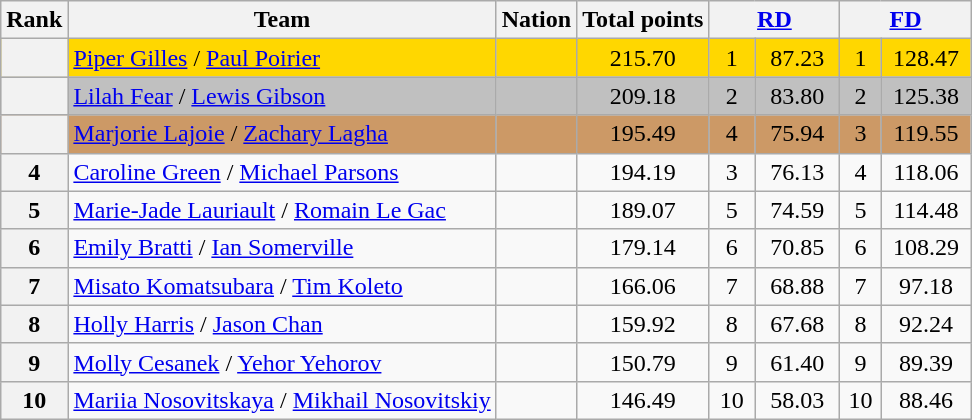<table class="wikitable sortable" style="text-align:left">
<tr>
<th scope="col">Rank</th>
<th scope="col">Team</th>
<th scope="col">Nation</th>
<th scope="col">Total points</th>
<th scope="col" colspan="2" width="80px"><a href='#'>RD</a></th>
<th scope="col" colspan="2" width="80px"><a href='#'>FD</a></th>
</tr>
<tr bgcolor="gold">
<th scope="row"></th>
<td><a href='#'>Piper Gilles</a> / <a href='#'>Paul Poirier</a></td>
<td></td>
<td align="center">215.70</td>
<td align="center">1</td>
<td align="center">87.23</td>
<td align="center">1</td>
<td align="center">128.47</td>
</tr>
<tr bgcolor="silver">
<th scope="row"></th>
<td><a href='#'>Lilah Fear</a> / <a href='#'>Lewis Gibson</a></td>
<td></td>
<td align="center">209.18</td>
<td align="center">2</td>
<td align="center">83.80</td>
<td align="center">2</td>
<td align="center">125.38</td>
</tr>
<tr bgcolor="cc9966">
<th scope="row"></th>
<td><a href='#'>Marjorie Lajoie</a> / <a href='#'>Zachary Lagha</a></td>
<td></td>
<td align="center">195.49</td>
<td align="center">4</td>
<td align="center">75.94</td>
<td align="center">3</td>
<td align="center">119.55</td>
</tr>
<tr>
<th scope="row">4</th>
<td><a href='#'>Caroline Green</a> / <a href='#'>Michael Parsons</a></td>
<td></td>
<td align="center">194.19</td>
<td align="center">3</td>
<td align="center">76.13</td>
<td align="center">4</td>
<td align="center">118.06</td>
</tr>
<tr>
<th scope="row">5</th>
<td><a href='#'>Marie-Jade Lauriault</a> / <a href='#'>Romain Le Gac</a></td>
<td></td>
<td align="center">189.07</td>
<td align="center">5</td>
<td align="center">74.59</td>
<td align="center">5</td>
<td align="center">114.48</td>
</tr>
<tr>
<th scope="row">6</th>
<td><a href='#'>Emily Bratti</a> / <a href='#'>Ian Somerville</a></td>
<td></td>
<td align="center">179.14</td>
<td align="center">6</td>
<td align="center">70.85</td>
<td align="center">6</td>
<td align="center">108.29</td>
</tr>
<tr>
<th scope="row">7</th>
<td><a href='#'>Misato Komatsubara</a> / <a href='#'>Tim Koleto</a></td>
<td></td>
<td align="center">166.06</td>
<td align="center">7</td>
<td align="center">68.88</td>
<td align="center">7</td>
<td align="center">97.18</td>
</tr>
<tr>
<th scope="row">8</th>
<td><a href='#'>Holly Harris</a> / <a href='#'>Jason Chan</a></td>
<td></td>
<td align="center">159.92</td>
<td align="center">8</td>
<td align="center">67.68</td>
<td align="center">8</td>
<td align="center">92.24</td>
</tr>
<tr>
<th scope="row">9</th>
<td><a href='#'>Molly Cesanek</a> / <a href='#'>Yehor Yehorov</a></td>
<td></td>
<td align="center">150.79</td>
<td align="center">9</td>
<td align="center">61.40</td>
<td align="center">9</td>
<td align="center">89.39</td>
</tr>
<tr>
<th scope="row">10</th>
<td><a href='#'>Mariia Nosovitskaya</a> / <a href='#'>Mikhail Nosovitskiy</a></td>
<td></td>
<td align="center">146.49</td>
<td align="center">10</td>
<td align="center">58.03</td>
<td align="center">10</td>
<td align="center">88.46</td>
</tr>
</table>
